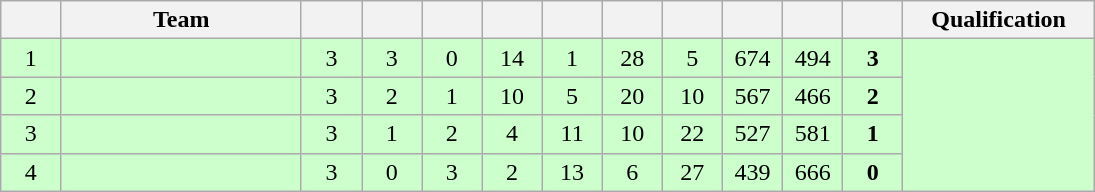<table class=wikitable style="text-align:center" width=730>
<tr>
<th width=5.5%></th>
<th width=22%>Team</th>
<th width=5.5%></th>
<th width=5.5%></th>
<th width=5.5%></th>
<th width=5.5%></th>
<th width=5.5%></th>
<th width=5.5%></th>
<th width=5.5%></th>
<th width=5.5%></th>
<th width=5.5%></th>
<th width=5.5%></th>
<th width=18%>Qualification</th>
</tr>
<tr bgcolor=ccffcc>
<td>1</td>
<td style="text-align:left"></td>
<td>3</td>
<td>3</td>
<td>0</td>
<td>14</td>
<td>1</td>
<td>28</td>
<td>5</td>
<td>674</td>
<td>494</td>
<td><strong>3</strong></td>
<td rowspan=4></td>
</tr>
<tr bgcolor=ccffcc>
<td>2</td>
<td style="text-align:left"></td>
<td>3</td>
<td>2</td>
<td>1</td>
<td>10</td>
<td>5</td>
<td>20</td>
<td>10</td>
<td>567</td>
<td>466</td>
<td><strong>2</strong></td>
</tr>
<tr bgcolor=ccffcc>
<td>3</td>
<td style="text-align:left"></td>
<td>3</td>
<td>1</td>
<td>2</td>
<td>4</td>
<td>11</td>
<td>10</td>
<td>22</td>
<td>527</td>
<td>581</td>
<td><strong>1</strong></td>
</tr>
<tr bgcolor=ccffcc>
<td>4</td>
<td style="text-align:left"></td>
<td>3</td>
<td>0</td>
<td>3</td>
<td>2</td>
<td>13</td>
<td>6</td>
<td>27</td>
<td>439</td>
<td>666</td>
<td><strong>0</strong></td>
</tr>
</table>
